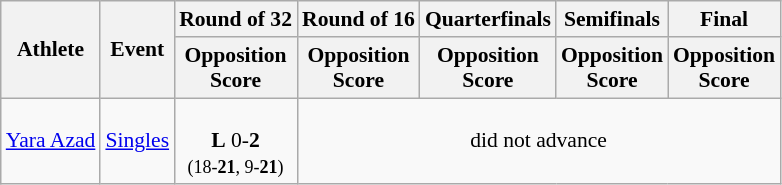<table class=wikitable style="font-size:90%">
<tr>
<th rowspan=2>Athlete</th>
<th rowspan=2>Event</th>
<th>Round of 32</th>
<th>Round of 16</th>
<th>Quarterfinals</th>
<th>Semifinals</th>
<th>Final</th>
</tr>
<tr>
<th>Opposition<br>Score</th>
<th>Opposition<br>Score</th>
<th>Opposition<br>Score</th>
<th>Opposition<br>Score</th>
<th>Opposition<br>Score</th>
</tr>
<tr>
<td><a href='#'>Yara Azad</a></td>
<td><a href='#'>Singles</a></td>
<td align=center><br><strong>L</strong> 0-<strong>2</strong><br><small>(18-<strong>21</strong>, 9-<strong>21</strong>)</small></td>
<td align=center colspan="7">did not advance</td>
</tr>
</table>
